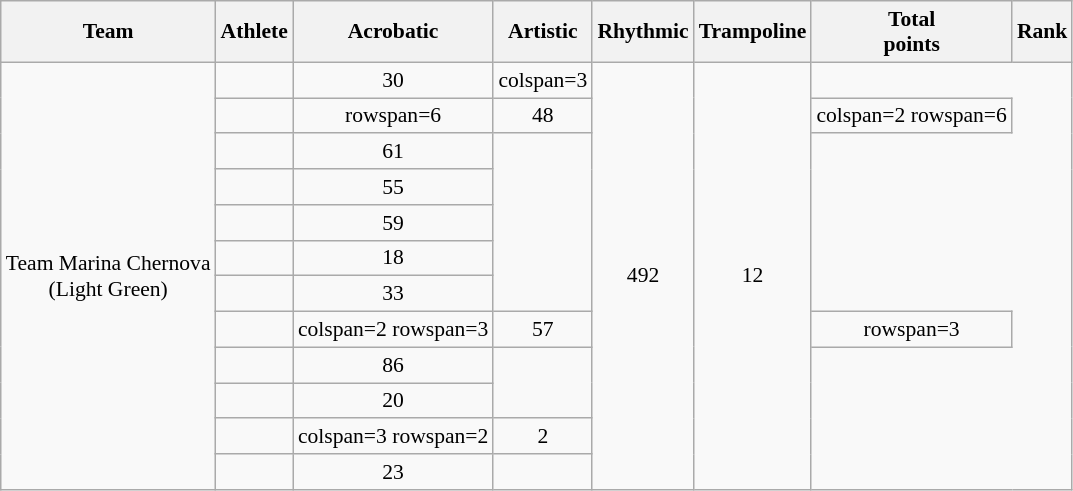<table class="wikitable" style="text-align:center;font-size:90%">
<tr>
<th>Team</th>
<th>Athlete</th>
<th>Acrobatic</th>
<th>Artistic</th>
<th>Rhythmic</th>
<th>Trampoline</th>
<th>Total<br>points</th>
<th>Rank</th>
</tr>
<tr>
<td rowspan=12>Team Marina Chernova<br>(Light Green)</td>
<td align=left><br></td>
<td>30</td>
<td>colspan=3 </td>
<td rowspan=12>492</td>
<td rowspan=12>12</td>
</tr>
<tr>
<td align=left></td>
<td>rowspan=6 </td>
<td>48</td>
<td>colspan=2 rowspan=6 </td>
</tr>
<tr>
<td align=left></td>
<td>61</td>
</tr>
<tr>
<td align=left></td>
<td>55</td>
</tr>
<tr>
<td align=left></td>
<td>59</td>
</tr>
<tr>
<td align=left></td>
<td>18</td>
</tr>
<tr>
<td align=left></td>
<td>33</td>
</tr>
<tr>
<td align=left></td>
<td>colspan=2 rowspan=3 </td>
<td>57</td>
<td>rowspan=3 </td>
</tr>
<tr>
<td align=left></td>
<td>86</td>
</tr>
<tr>
<td align=left></td>
<td>20</td>
</tr>
<tr>
<td align=left></td>
<td>colspan=3 rowspan=2 </td>
<td>2</td>
</tr>
<tr>
<td align=left></td>
<td>23</td>
</tr>
</table>
